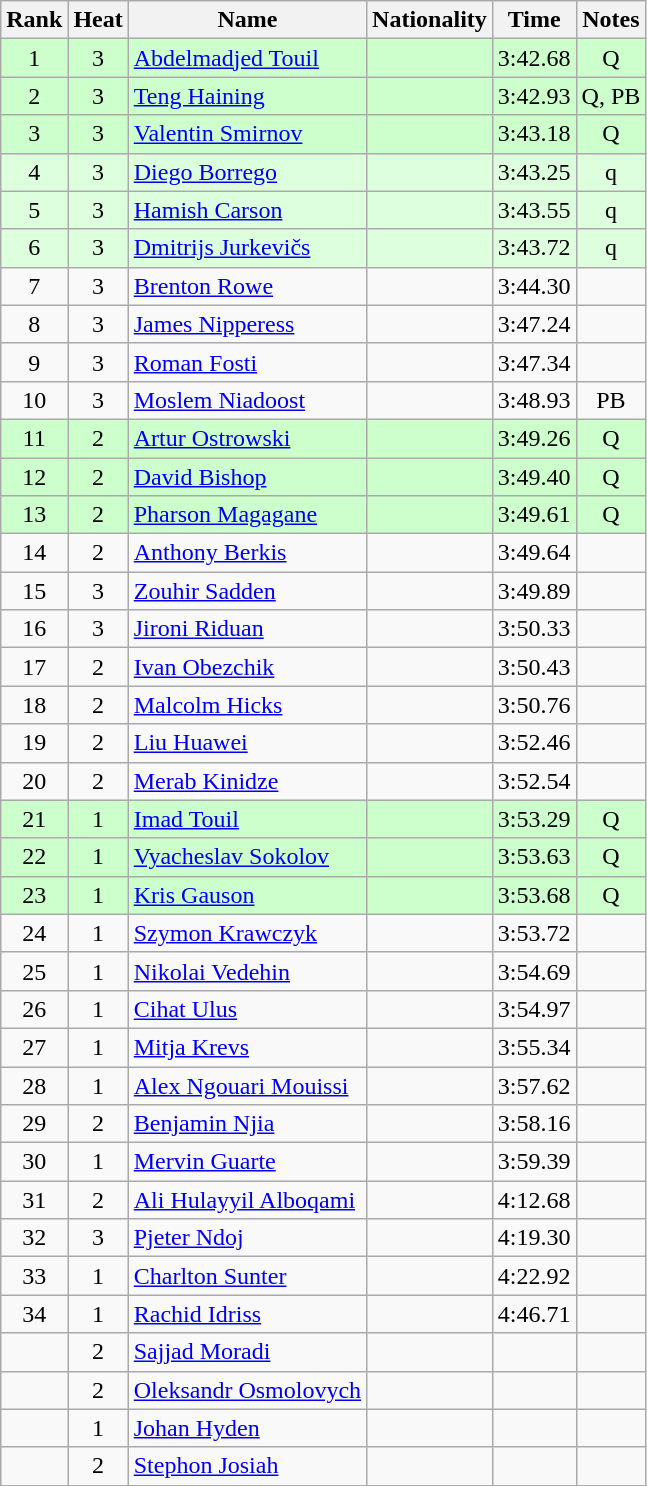<table class="wikitable sortable" style="text-align:center">
<tr>
<th>Rank</th>
<th>Heat</th>
<th>Name</th>
<th>Nationality</th>
<th>Time</th>
<th>Notes</th>
</tr>
<tr bgcolor=ccffcc>
<td>1</td>
<td>3</td>
<td align=left><a href='#'>Abdelmadjed Touil</a></td>
<td align=left></td>
<td>3:42.68</td>
<td>Q</td>
</tr>
<tr bgcolor=ccffcc>
<td>2</td>
<td>3</td>
<td align=left><a href='#'>Teng Haining</a></td>
<td align=left></td>
<td>3:42.93</td>
<td>Q, PB</td>
</tr>
<tr bgcolor=ccffcc>
<td>3</td>
<td>3</td>
<td align=left><a href='#'>Valentin Smirnov</a></td>
<td align=left></td>
<td>3:43.18</td>
<td>Q</td>
</tr>
<tr bgcolor=ddffdd>
<td>4</td>
<td>3</td>
<td align=left><a href='#'>Diego Borrego</a></td>
<td align=left></td>
<td>3:43.25</td>
<td>q</td>
</tr>
<tr bgcolor=ddffdd>
<td>5</td>
<td>3</td>
<td align=left><a href='#'>Hamish Carson</a></td>
<td align=left></td>
<td>3:43.55</td>
<td>q</td>
</tr>
<tr bgcolor=ddffdd>
<td>6</td>
<td>3</td>
<td align=left><a href='#'>Dmitrijs Jurkevičs</a></td>
<td align=left></td>
<td>3:43.72</td>
<td>q</td>
</tr>
<tr>
<td>7</td>
<td>3</td>
<td align=left><a href='#'>Brenton Rowe</a></td>
<td align=left></td>
<td>3:44.30</td>
<td></td>
</tr>
<tr>
<td>8</td>
<td>3</td>
<td align=left><a href='#'>James Nipperess</a></td>
<td align=left></td>
<td>3:47.24</td>
<td></td>
</tr>
<tr>
<td>9</td>
<td>3</td>
<td align=left><a href='#'>Roman Fosti</a></td>
<td align=left></td>
<td>3:47.34</td>
<td></td>
</tr>
<tr>
<td>10</td>
<td>3</td>
<td align=left><a href='#'>Moslem Niadoost</a></td>
<td align=left></td>
<td>3:48.93</td>
<td>PB</td>
</tr>
<tr bgcolor=ccffcc>
<td>11</td>
<td>2</td>
<td align=left><a href='#'>Artur Ostrowski</a></td>
<td align=left></td>
<td>3:49.26</td>
<td>Q</td>
</tr>
<tr bgcolor=ccffcc>
<td>12</td>
<td>2</td>
<td align=left><a href='#'>David Bishop</a></td>
<td align=left></td>
<td>3:49.40</td>
<td>Q</td>
</tr>
<tr bgcolor=ccffcc>
<td>13</td>
<td>2</td>
<td align=left><a href='#'>Pharson Magagane</a></td>
<td align=left></td>
<td>3:49.61</td>
<td>Q</td>
</tr>
<tr>
<td>14</td>
<td>2</td>
<td align=left><a href='#'>Anthony Berkis</a></td>
<td align=left></td>
<td>3:49.64</td>
<td></td>
</tr>
<tr>
<td>15</td>
<td>3</td>
<td align=left><a href='#'>Zouhir Sadden</a></td>
<td align=left></td>
<td>3:49.89</td>
<td></td>
</tr>
<tr>
<td>16</td>
<td>3</td>
<td align=left><a href='#'>Jironi Riduan</a></td>
<td align=left></td>
<td>3:50.33</td>
<td></td>
</tr>
<tr>
<td>17</td>
<td>2</td>
<td align=left><a href='#'>Ivan Obezchik</a></td>
<td align=left></td>
<td>3:50.43</td>
<td></td>
</tr>
<tr>
<td>18</td>
<td>2</td>
<td align=left><a href='#'>Malcolm Hicks</a></td>
<td align=left></td>
<td>3:50.76</td>
<td></td>
</tr>
<tr>
<td>19</td>
<td>2</td>
<td align=left><a href='#'>Liu Huawei</a></td>
<td align=left></td>
<td>3:52.46</td>
<td></td>
</tr>
<tr>
<td>20</td>
<td>2</td>
<td align=left><a href='#'>Merab Kinidze</a></td>
<td align=left></td>
<td>3:52.54</td>
<td></td>
</tr>
<tr bgcolor=ccffcc>
<td>21</td>
<td>1</td>
<td align=left><a href='#'>Imad Touil</a></td>
<td align=left></td>
<td>3:53.29</td>
<td>Q</td>
</tr>
<tr bgcolor=ccffcc>
<td>22</td>
<td>1</td>
<td align=left><a href='#'>Vyacheslav Sokolov</a></td>
<td align=left></td>
<td>3:53.63</td>
<td>Q</td>
</tr>
<tr bgcolor=ccffcc>
<td>23</td>
<td>1</td>
<td align=left><a href='#'>Kris Gauson</a></td>
<td align=left></td>
<td>3:53.68</td>
<td>Q</td>
</tr>
<tr>
<td>24</td>
<td>1</td>
<td align=left><a href='#'>Szymon Krawczyk</a></td>
<td align=left></td>
<td>3:53.72</td>
<td></td>
</tr>
<tr>
<td>25</td>
<td>1</td>
<td align=left><a href='#'>Nikolai Vedehin</a></td>
<td align=left></td>
<td>3:54.69</td>
<td></td>
</tr>
<tr>
<td>26</td>
<td>1</td>
<td align=left><a href='#'>Cihat Ulus</a></td>
<td align=left></td>
<td>3:54.97</td>
<td></td>
</tr>
<tr>
<td>27</td>
<td>1</td>
<td align=left><a href='#'>Mitja Krevs</a></td>
<td align=left></td>
<td>3:55.34</td>
<td></td>
</tr>
<tr>
<td>28</td>
<td>1</td>
<td align=left><a href='#'>Alex Ngouari Mouissi</a></td>
<td align=left></td>
<td>3:57.62</td>
<td></td>
</tr>
<tr>
<td>29</td>
<td>2</td>
<td align=left><a href='#'>Benjamin Njia</a></td>
<td align=left></td>
<td>3:58.16</td>
<td></td>
</tr>
<tr>
<td>30</td>
<td>1</td>
<td align=left><a href='#'>Mervin Guarte</a></td>
<td align=left></td>
<td>3:59.39</td>
<td></td>
</tr>
<tr>
<td>31</td>
<td>2</td>
<td align=left><a href='#'>Ali Hulayyil Alboqami</a></td>
<td align=left></td>
<td>4:12.68</td>
<td></td>
</tr>
<tr>
<td>32</td>
<td>3</td>
<td align=left><a href='#'>Pjeter Ndoj</a></td>
<td align=left></td>
<td>4:19.30</td>
<td></td>
</tr>
<tr>
<td>33</td>
<td>1</td>
<td align=left><a href='#'>Charlton Sunter</a></td>
<td align=left></td>
<td>4:22.92</td>
<td></td>
</tr>
<tr>
<td>34</td>
<td>1</td>
<td align=left><a href='#'>Rachid Idriss</a></td>
<td align=left></td>
<td>4:46.71</td>
<td></td>
</tr>
<tr>
<td></td>
<td>2</td>
<td align=left><a href='#'>Sajjad Moradi</a></td>
<td align=left></td>
<td></td>
<td></td>
</tr>
<tr>
<td></td>
<td>2</td>
<td align=left><a href='#'>Oleksandr Osmolovych</a></td>
<td align=left></td>
<td></td>
<td></td>
</tr>
<tr>
<td></td>
<td>1</td>
<td align=left><a href='#'>Johan Hyden</a></td>
<td align=left></td>
<td></td>
<td></td>
</tr>
<tr>
<td></td>
<td>2</td>
<td align=left><a href='#'>Stephon Josiah</a></td>
<td align=left></td>
<td></td>
<td></td>
</tr>
</table>
